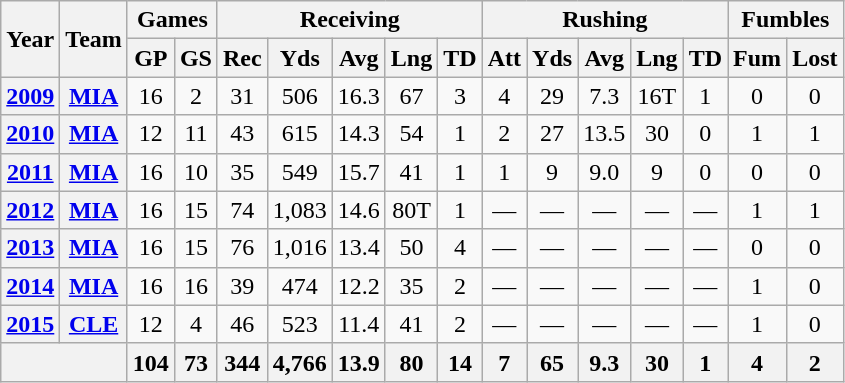<table class=wikitable style="text-align:center;">
<tr>
<th rowspan="2">Year</th>
<th rowspan="2">Team</th>
<th colspan="2">Games</th>
<th colspan="5">Receiving</th>
<th colspan="5">Rushing</th>
<th colspan="2">Fumbles</th>
</tr>
<tr>
<th>GP</th>
<th>GS</th>
<th>Rec</th>
<th>Yds</th>
<th>Avg</th>
<th>Lng</th>
<th>TD</th>
<th>Att</th>
<th>Yds</th>
<th>Avg</th>
<th>Lng</th>
<th>TD</th>
<th>Fum</th>
<th>Lost</th>
</tr>
<tr>
<th><a href='#'>2009</a></th>
<th><a href='#'>MIA</a></th>
<td>16</td>
<td>2</td>
<td>31</td>
<td>506</td>
<td>16.3</td>
<td>67</td>
<td>3</td>
<td>4</td>
<td>29</td>
<td>7.3</td>
<td>16T</td>
<td>1</td>
<td>0</td>
<td>0</td>
</tr>
<tr>
<th><a href='#'>2010</a></th>
<th><a href='#'>MIA</a></th>
<td>12</td>
<td>11</td>
<td>43</td>
<td>615</td>
<td>14.3</td>
<td>54</td>
<td>1</td>
<td>2</td>
<td>27</td>
<td>13.5</td>
<td>30</td>
<td>0</td>
<td>1</td>
<td>1</td>
</tr>
<tr>
<th><a href='#'>2011</a></th>
<th><a href='#'>MIA</a></th>
<td>16</td>
<td>10</td>
<td>35</td>
<td>549</td>
<td>15.7</td>
<td>41</td>
<td>1</td>
<td>1</td>
<td>9</td>
<td>9.0</td>
<td>9</td>
<td>0</td>
<td>0</td>
<td>0</td>
</tr>
<tr>
<th><a href='#'>2012</a></th>
<th><a href='#'>MIA</a></th>
<td>16</td>
<td>15</td>
<td>74</td>
<td>1,083</td>
<td>14.6</td>
<td>80T</td>
<td>1</td>
<td>—</td>
<td>—</td>
<td>—</td>
<td>—</td>
<td>—</td>
<td>1</td>
<td>1</td>
</tr>
<tr>
<th><a href='#'>2013</a></th>
<th><a href='#'>MIA</a></th>
<td>16</td>
<td>15</td>
<td>76</td>
<td>1,016</td>
<td>13.4</td>
<td>50</td>
<td>4</td>
<td>—</td>
<td>—</td>
<td>—</td>
<td>—</td>
<td>—</td>
<td>0</td>
<td>0</td>
</tr>
<tr>
<th><a href='#'>2014</a></th>
<th><a href='#'>MIA</a></th>
<td>16</td>
<td>16</td>
<td>39</td>
<td>474</td>
<td>12.2</td>
<td>35</td>
<td>2</td>
<td>—</td>
<td>—</td>
<td>—</td>
<td>—</td>
<td>—</td>
<td>1</td>
<td>0</td>
</tr>
<tr>
<th><a href='#'>2015</a></th>
<th><a href='#'>CLE</a></th>
<td>12</td>
<td>4</td>
<td>46</td>
<td>523</td>
<td>11.4</td>
<td>41</td>
<td>2</td>
<td>—</td>
<td>—</td>
<td>—</td>
<td>—</td>
<td>—</td>
<td>1</td>
<td>0</td>
</tr>
<tr>
<th colspan="2"></th>
<th>104</th>
<th>73</th>
<th>344</th>
<th>4,766</th>
<th>13.9</th>
<th>80</th>
<th>14</th>
<th>7</th>
<th>65</th>
<th>9.3</th>
<th>30</th>
<th>1</th>
<th>4</th>
<th>2</th>
</tr>
</table>
